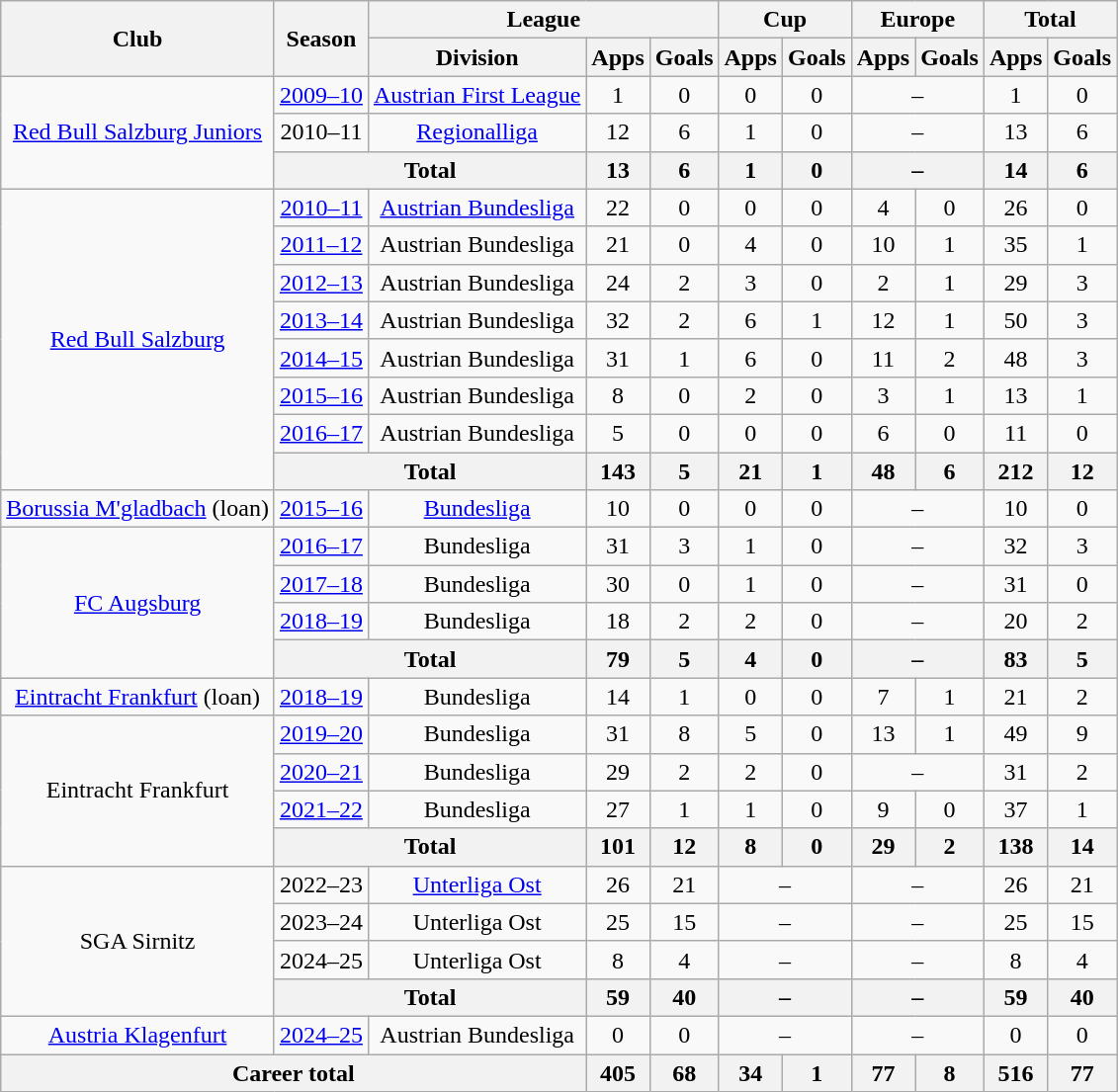<table class="wikitable nowrap" style="text-align:center">
<tr>
<th rowspan="2">Club</th>
<th rowspan="2">Season</th>
<th colspan="3">League</th>
<th colspan="2">Cup</th>
<th colspan="2">Europe</th>
<th colspan="2">Total</th>
</tr>
<tr>
<th>Division</th>
<th>Apps</th>
<th>Goals</th>
<th>Apps</th>
<th>Goals</th>
<th>Apps</th>
<th>Goals</th>
<th>Apps</th>
<th>Goals</th>
</tr>
<tr>
<td rowspan="3"><a href='#'>Red Bull Salzburg Juniors</a></td>
<td><a href='#'>2009–10</a></td>
<td><a href='#'>Austrian First League</a></td>
<td>1</td>
<td>0</td>
<td>0</td>
<td>0</td>
<td colspan="2">–</td>
<td>1</td>
<td>0</td>
</tr>
<tr>
<td>2010–11</td>
<td><a href='#'>Regionalliga</a></td>
<td>12</td>
<td>6</td>
<td>1</td>
<td>0</td>
<td colspan="2">–</td>
<td>13</td>
<td>6</td>
</tr>
<tr>
<th colspan="2">Total</th>
<th>13</th>
<th>6</th>
<th>1</th>
<th>0</th>
<th colspan="2">–</th>
<th>14</th>
<th>6</th>
</tr>
<tr>
<td rowspan="8"><a href='#'>Red Bull Salzburg</a></td>
<td><a href='#'>2010–11</a></td>
<td><a href='#'>Austrian Bundesliga</a></td>
<td>22</td>
<td>0</td>
<td>0</td>
<td>0</td>
<td>4</td>
<td>0</td>
<td>26</td>
<td>0</td>
</tr>
<tr>
<td><a href='#'>2011–12</a></td>
<td>Austrian Bundesliga</td>
<td>21</td>
<td>0</td>
<td>4</td>
<td>0</td>
<td>10</td>
<td>1</td>
<td>35</td>
<td>1</td>
</tr>
<tr>
<td><a href='#'>2012–13</a></td>
<td>Austrian Bundesliga</td>
<td>24</td>
<td>2</td>
<td>3</td>
<td>0</td>
<td>2</td>
<td>1</td>
<td>29</td>
<td>3</td>
</tr>
<tr>
<td><a href='#'>2013–14</a></td>
<td>Austrian Bundesliga</td>
<td>32</td>
<td>2</td>
<td>6</td>
<td>1</td>
<td>12</td>
<td>1</td>
<td>50</td>
<td>3</td>
</tr>
<tr>
<td><a href='#'>2014–15</a></td>
<td>Austrian Bundesliga</td>
<td>31</td>
<td>1</td>
<td>6</td>
<td>0</td>
<td>11</td>
<td>2</td>
<td>48</td>
<td>3</td>
</tr>
<tr>
<td><a href='#'>2015–16</a></td>
<td>Austrian Bundesliga</td>
<td>8</td>
<td>0</td>
<td>2</td>
<td>0</td>
<td>3</td>
<td>1</td>
<td>13</td>
<td>1</td>
</tr>
<tr>
<td><a href='#'>2016–17</a></td>
<td>Austrian Bundesliga</td>
<td>5</td>
<td>0</td>
<td>0</td>
<td>0</td>
<td>6</td>
<td>0</td>
<td>11</td>
<td>0</td>
</tr>
<tr>
<th colspan="2">Total</th>
<th>143</th>
<th>5</th>
<th>21</th>
<th>1</th>
<th>48</th>
<th>6</th>
<th>212</th>
<th>12</th>
</tr>
<tr>
<td><a href='#'>Borussia M'gladbach</a> (loan)</td>
<td><a href='#'>2015–16</a></td>
<td><a href='#'>Bundesliga</a></td>
<td>10</td>
<td>0</td>
<td>0</td>
<td>0</td>
<td colspan="2">–</td>
<td>10</td>
<td>0</td>
</tr>
<tr>
<td rowspan="4"><a href='#'>FC Augsburg</a></td>
<td><a href='#'>2016–17</a></td>
<td>Bundesliga</td>
<td>31</td>
<td>3</td>
<td>1</td>
<td>0</td>
<td colspan="2">–</td>
<td>32</td>
<td>3</td>
</tr>
<tr>
<td><a href='#'>2017–18</a></td>
<td>Bundesliga</td>
<td>30</td>
<td>0</td>
<td>1</td>
<td>0</td>
<td colspan="2">–</td>
<td>31</td>
<td>0</td>
</tr>
<tr>
<td><a href='#'>2018–19</a></td>
<td>Bundesliga</td>
<td>18</td>
<td>2</td>
<td>2</td>
<td>0</td>
<td colspan="2">–</td>
<td>20</td>
<td>2</td>
</tr>
<tr>
<th colspan="2">Total</th>
<th>79</th>
<th>5</th>
<th>4</th>
<th>0</th>
<th colspan="2">–</th>
<th>83</th>
<th>5</th>
</tr>
<tr>
<td><a href='#'>Eintracht Frankfurt</a> (loan)</td>
<td><a href='#'>2018–19</a></td>
<td>Bundesliga</td>
<td>14</td>
<td>1</td>
<td>0</td>
<td>0</td>
<td>7</td>
<td>1</td>
<td>21</td>
<td>2</td>
</tr>
<tr>
<td rowspan="4">Eintracht Frankfurt</td>
<td><a href='#'>2019–20</a></td>
<td>Bundesliga</td>
<td>31</td>
<td>8</td>
<td>5</td>
<td>0</td>
<td>13</td>
<td>1</td>
<td>49</td>
<td>9</td>
</tr>
<tr>
<td><a href='#'>2020–21</a></td>
<td>Bundesliga</td>
<td>29</td>
<td>2</td>
<td>2</td>
<td>0</td>
<td colspan="2">–</td>
<td>31</td>
<td>2</td>
</tr>
<tr>
<td><a href='#'>2021–22</a></td>
<td>Bundesliga</td>
<td>27</td>
<td>1</td>
<td>1</td>
<td>0</td>
<td>9</td>
<td>0</td>
<td>37</td>
<td>1</td>
</tr>
<tr>
<th colspan="2">Total</th>
<th>101</th>
<th>12</th>
<th>8</th>
<th>0</th>
<th>29</th>
<th>2</th>
<th>138</th>
<th>14</th>
</tr>
<tr>
<td rowspan="4">SGA Sirnitz</td>
<td>2022–23</td>
<td><a href='#'>Unterliga Ost</a></td>
<td>26</td>
<td>21</td>
<td colspan="2">–</td>
<td colspan="2">–</td>
<td>26</td>
<td>21</td>
</tr>
<tr>
<td>2023–24</td>
<td>Unterliga Ost</td>
<td>25</td>
<td>15</td>
<td colspan="2">–</td>
<td colspan="2">–</td>
<td>25</td>
<td>15</td>
</tr>
<tr>
<td>2024–25</td>
<td>Unterliga Ost</td>
<td>8</td>
<td>4</td>
<td colspan="2">–</td>
<td colspan="2">–</td>
<td>8</td>
<td>4</td>
</tr>
<tr>
<th colspan="2">Total</th>
<th>59</th>
<th>40</th>
<th colspan="2">–</th>
<th colspan="2">–</th>
<th>59</th>
<th>40</th>
</tr>
<tr>
<td><a href='#'>Austria Klagenfurt</a></td>
<td><a href='#'>2024–25</a></td>
<td>Austrian Bundesliga</td>
<td>0</td>
<td>0</td>
<td colspan="2">–</td>
<td colspan="2">–</td>
<td>0</td>
<td>0</td>
</tr>
<tr>
<th colspan="3">Career total</th>
<th>405</th>
<th>68</th>
<th>34</th>
<th>1</th>
<th>77</th>
<th>8</th>
<th>516</th>
<th>77</th>
</tr>
</table>
